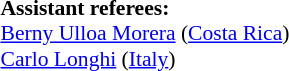<table width=50% style="font-size: 90%">
<tr>
<td><br><strong>Assistant referees:</strong>
<br><a href='#'>Berny Ulloa Morera</a> (<a href='#'>Costa Rica</a>)
<br><a href='#'>Carlo Longhi</a> (<a href='#'>Italy</a>)</td>
</tr>
</table>
